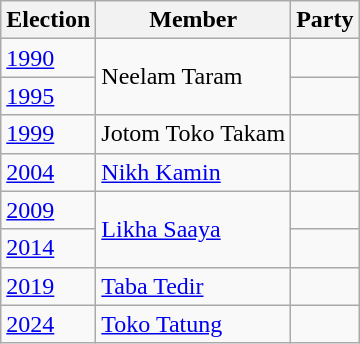<table class="wikitable sortable">
<tr>
<th>Election</th>
<th>Member</th>
<th colspan=2>Party</th>
</tr>
<tr>
<td><a href='#'>1990</a></td>
<td rowspan=2>Neelam Taram</td>
<td></td>
</tr>
<tr>
<td><a href='#'>1995</a></td>
</tr>
<tr>
<td><a href='#'>1999</a></td>
<td>Jotom Toko Takam</td>
<td></td>
</tr>
<tr>
<td><a href='#'>2004</a></td>
<td><a href='#'>Nikh Kamin</a></td>
</tr>
<tr>
<td><a href='#'>2009</a></td>
<td rowspan=2><a href='#'>Likha Saaya</a></td>
<td></td>
</tr>
<tr>
<td><a href='#'>2014</a></td>
</tr>
<tr>
<td><a href='#'>2019</a></td>
<td><a href='#'>Taba Tedir</a></td>
<td></td>
</tr>
<tr>
<td><a href='#'>2024</a></td>
<td><a href='#'>Toko Tatung</a></td>
<td></td>
</tr>
</table>
